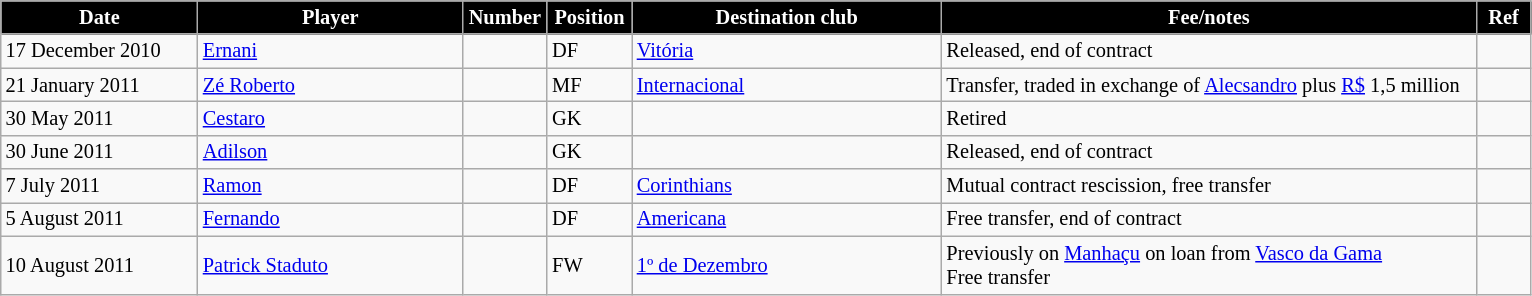<table class="wikitable" style="text-align:left; font-size:85%;">
<tr>
<th style="background:#000000; color:white; width:125px;">Date</th>
<th style="background:#000000; color:white; width:170px;">Player</th>
<th style="background:#000000; color:white; width:50px;">Number</th>
<th style="background:#000000; color:white; width:50px;">Position</th>
<th style="background:#000000; color:white; width:200px;">Destination club</th>
<th style="background:#000000; color:white; width:350px;">Fee/notes</th>
<th style="background:#000000; color:white; width:30px;">Ref</th>
</tr>
<tr>
<td>17 December 2010</td>
<td> <a href='#'>Ernani</a></td>
<td></td>
<td>DF</td>
<td> <a href='#'>Vitória</a></td>
<td>Released, end of contract</td>
<td></td>
</tr>
<tr>
<td>21 January 2011</td>
<td> <a href='#'>Zé Roberto</a></td>
<td></td>
<td>MF</td>
<td> <a href='#'>Internacional</a></td>
<td>Transfer, traded in exchange of <a href='#'>Alecsandro</a> plus <a href='#'>R$</a> 1,5 million</td>
<td></td>
</tr>
<tr>
<td>30 May 2011</td>
<td> <a href='#'>Cestaro</a></td>
<td></td>
<td>GK</td>
<td></td>
<td>Retired</td>
<td></td>
</tr>
<tr>
<td>30 June 2011</td>
<td> <a href='#'>Adilson</a></td>
<td></td>
<td>GK</td>
<td></td>
<td>Released, end of contract</td>
<td></td>
</tr>
<tr>
<td>7 July 2011</td>
<td> <a href='#'>Ramon</a></td>
<td></td>
<td>DF</td>
<td> <a href='#'>Corinthians</a></td>
<td>Mutual contract rescission, free transfer</td>
<td></td>
</tr>
<tr>
<td>5 August 2011</td>
<td> <a href='#'>Fernando</a></td>
<td></td>
<td>DF</td>
<td> <a href='#'>Americana</a></td>
<td>Free transfer, end of contract</td>
<td></td>
</tr>
<tr>
<td>10 August 2011</td>
<td> <a href='#'>Patrick Staduto</a></td>
<td></td>
<td>FW</td>
<td> <a href='#'>1º de Dezembro</a></td>
<td>Previously on <a href='#'>Manhaçu</a> on loan from <a href='#'>Vasco da Gama</a><br>Free transfer</td>
<td></td>
</tr>
</table>
